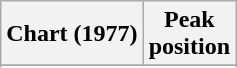<table class="wikitable plainrowheaders">
<tr>
<th>Chart (1977)</th>
<th>Peak<br>position</th>
</tr>
<tr>
</tr>
<tr>
</tr>
</table>
